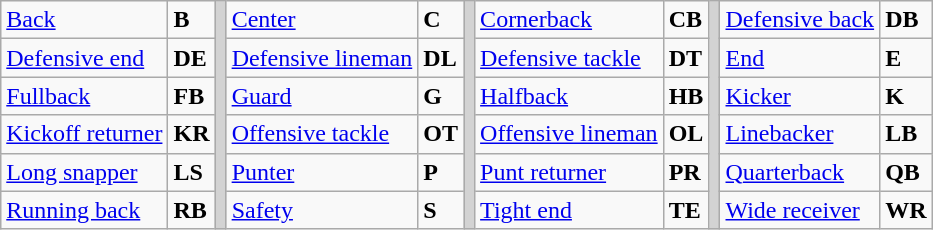<table class="wikitable">
<tr>
<td><a href='#'>Back</a></td>
<td><strong>B</strong></td>
<td rowSpan="6" style="background-color:lightgrey;"></td>
<td><a href='#'>Center</a></td>
<td><strong>C</strong></td>
<td rowSpan="6" style="background-color:lightgrey;"></td>
<td><a href='#'>Cornerback</a></td>
<td><strong>CB</strong></td>
<td rowSpan="6" style="background-color:lightgrey;"></td>
<td><a href='#'>Defensive back</a></td>
<td><strong>DB</strong></td>
</tr>
<tr>
<td><a href='#'>Defensive end</a></td>
<td><strong>DE</strong></td>
<td><a href='#'>Defensive lineman</a></td>
<td><strong>DL</strong></td>
<td><a href='#'>Defensive tackle</a></td>
<td><strong>DT</strong></td>
<td><a href='#'>End</a></td>
<td><strong>E</strong></td>
</tr>
<tr>
<td><a href='#'>Fullback</a></td>
<td><strong>FB</strong></td>
<td><a href='#'>Guard</a></td>
<td><strong>G</strong></td>
<td><a href='#'>Halfback</a></td>
<td><strong>HB</strong></td>
<td><a href='#'>Kicker</a></td>
<td><strong>K</strong></td>
</tr>
<tr>
<td><a href='#'>Kickoff returner</a></td>
<td><strong>KR</strong></td>
<td><a href='#'>Offensive tackle</a></td>
<td><strong>OT</strong></td>
<td><a href='#'>Offensive lineman</a></td>
<td><strong>OL</strong></td>
<td><a href='#'>Linebacker</a></td>
<td><strong>LB</strong></td>
</tr>
<tr>
<td><a href='#'>Long snapper</a></td>
<td><strong>LS</strong></td>
<td><a href='#'>Punter</a></td>
<td><strong>P</strong></td>
<td><a href='#'>Punt returner</a></td>
<td><strong>PR</strong></td>
<td><a href='#'>Quarterback</a></td>
<td><strong>QB</strong></td>
</tr>
<tr>
<td><a href='#'>Running back</a></td>
<td><strong>RB</strong></td>
<td><a href='#'>Safety</a></td>
<td><strong>S</strong></td>
<td><a href='#'>Tight end</a></td>
<td><strong>TE</strong></td>
<td><a href='#'>Wide receiver</a></td>
<td><strong>WR</strong></td>
</tr>
</table>
